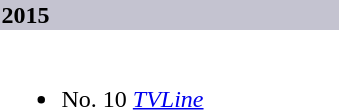<table class="collapsible collapsed">
<tr>
<th style="width:14em; background:#C4C3D0; text-align:left">2015</th>
</tr>
<tr>
<td colspan=2><br><ul><li>No. 10 <em><a href='#'>TVLine</a></em></li></ul></td>
</tr>
</table>
